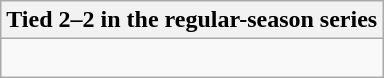<table class="wikitable collapsible collapsed">
<tr>
<th>Tied 2–2 in the regular-season series</th>
</tr>
<tr>
<td><br>


</td>
</tr>
</table>
